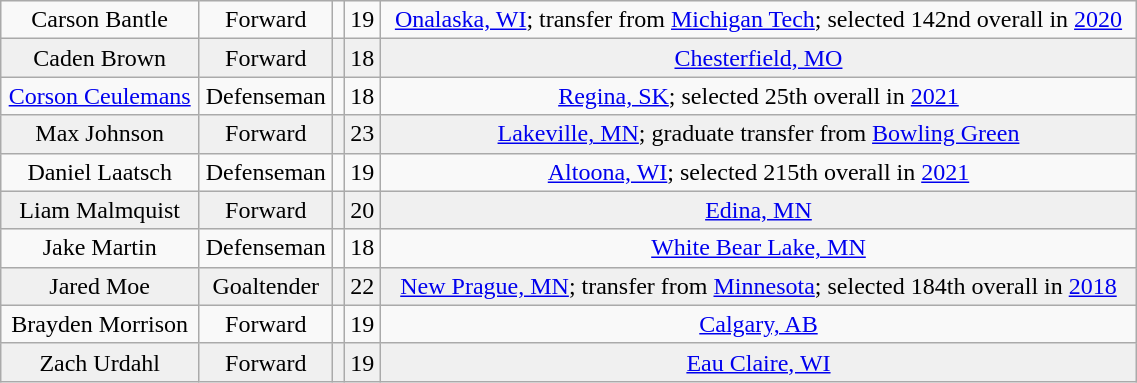<table class="wikitable" width="60%">
<tr align="center" bgcolor="">
<td>Carson Bantle</td>
<td>Forward</td>
<td></td>
<td>19</td>
<td><a href='#'>Onalaska, WI</a>; transfer from <a href='#'>Michigan Tech</a>; selected 142nd overall in <a href='#'>2020</a></td>
</tr>
<tr align="center" bgcolor="f0f0f0">
<td>Caden Brown</td>
<td>Forward</td>
<td></td>
<td>18</td>
<td><a href='#'>Chesterfield, MO</a></td>
</tr>
<tr align="center" bgcolor="">
<td><a href='#'>Corson Ceulemans</a></td>
<td>Defenseman</td>
<td></td>
<td>18</td>
<td><a href='#'>Regina, SK</a>; selected 25th overall in <a href='#'>2021</a></td>
</tr>
<tr align="center" bgcolor="f0f0f0">
<td>Max Johnson</td>
<td>Forward</td>
<td></td>
<td>23</td>
<td><a href='#'>Lakeville, MN</a>; graduate transfer from <a href='#'>Bowling Green</a></td>
</tr>
<tr align="center" bgcolor="">
<td>Daniel Laatsch</td>
<td>Defenseman</td>
<td></td>
<td>19</td>
<td><a href='#'>Altoona, WI</a>; selected 215th overall in <a href='#'>2021</a></td>
</tr>
<tr align="center" bgcolor="f0f0f0">
<td>Liam Malmquist</td>
<td>Forward</td>
<td></td>
<td>20</td>
<td><a href='#'>Edina, MN</a></td>
</tr>
<tr align="center" bgcolor="">
<td>Jake Martin</td>
<td>Defenseman</td>
<td></td>
<td>18</td>
<td><a href='#'>White Bear Lake, MN</a></td>
</tr>
<tr align="center" bgcolor="f0f0f0">
<td>Jared Moe</td>
<td>Goaltender</td>
<td></td>
<td>22</td>
<td><a href='#'>New Prague, MN</a>; transfer from <a href='#'>Minnesota</a>; selected 184th overall in <a href='#'>2018</a></td>
</tr>
<tr align="center" bgcolor="">
<td>Brayden Morrison</td>
<td>Forward</td>
<td></td>
<td>19</td>
<td><a href='#'>Calgary, AB</a></td>
</tr>
<tr align="center" bgcolor="f0f0f0">
<td>Zach Urdahl</td>
<td>Forward</td>
<td></td>
<td>19</td>
<td><a href='#'>Eau Claire, WI</a></td>
</tr>
</table>
